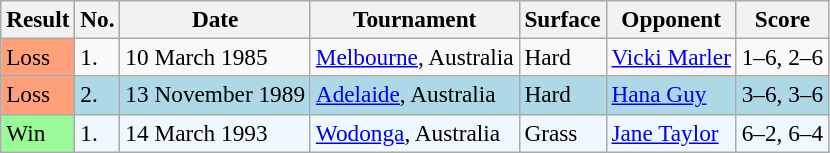<table class="sortable wikitable" style=font-size:97%>
<tr>
<th>Result</th>
<th>No.</th>
<th>Date</th>
<th>Tournament</th>
<th>Surface</th>
<th>Opponent</th>
<th>Score</th>
</tr>
<tr>
<td style="background:#ffa07a;">Loss</td>
<td>1.</td>
<td>10 March 1985</td>
<td><a href='#'>Melbourne</a>, Australia</td>
<td>Hard</td>
<td> <a href='#'>Vicki Marler</a></td>
<td>1–6, 2–6</td>
</tr>
<tr bgcolor=lightblue>
<td style="background:#ffa07a;">Loss</td>
<td>2.</td>
<td>13 November 1989</td>
<td><a href='#'>Adelaide</a>, Australia</td>
<td>Hard</td>
<td> <a href='#'>Hana Guy</a></td>
<td>3–6, 3–6</td>
</tr>
<tr bgcolor=f0f8ff>
<td style="background:#98fb98;">Win</td>
<td>1.</td>
<td>14 March 1993</td>
<td><a href='#'>Wodonga</a>, Australia</td>
<td>Grass</td>
<td> <a href='#'>Jane Taylor</a></td>
<td>6–2, 6–4</td>
</tr>
</table>
